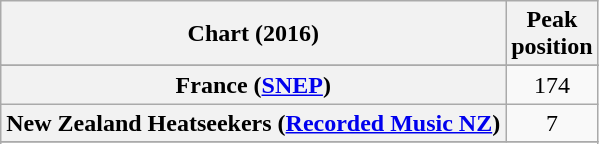<table class="wikitable sortable plainrowheaders" style="text-align:center">
<tr>
<th scope="col">Chart (2016)</th>
<th scope="col">Peak<br> position</th>
</tr>
<tr>
</tr>
<tr>
<th scope="row">France (<a href='#'>SNEP</a>)</th>
<td>174</td>
</tr>
<tr>
<th scope="row">New Zealand Heatseekers (<a href='#'>Recorded Music NZ</a>)</th>
<td>7</td>
</tr>
<tr>
</tr>
<tr>
</tr>
<tr>
</tr>
<tr>
</tr>
<tr>
</tr>
</table>
